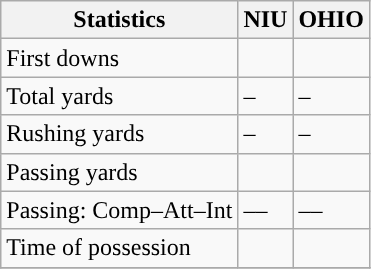<table class="wikitable" style="float: left;">
<tr>
<th>Statistics</th>
<th>NIU</th>
<th>OHIO</th>
</tr>
<tr>
<td>First downs</td>
<td></td>
<td></td>
</tr>
<tr>
<td>Total yards</td>
<td>–</td>
<td>–</td>
</tr>
<tr>
<td>Rushing yards</td>
<td>–</td>
<td>–</td>
</tr>
<tr>
<td>Passing yards</td>
<td></td>
<td></td>
</tr>
<tr>
<td>Passing: Comp–Att–Int</td>
<td>––</td>
<td>––</td>
</tr>
<tr>
<td>Time of possession</td>
<td></td>
<td></td>
</tr>
<tr>
</tr>
</table>
